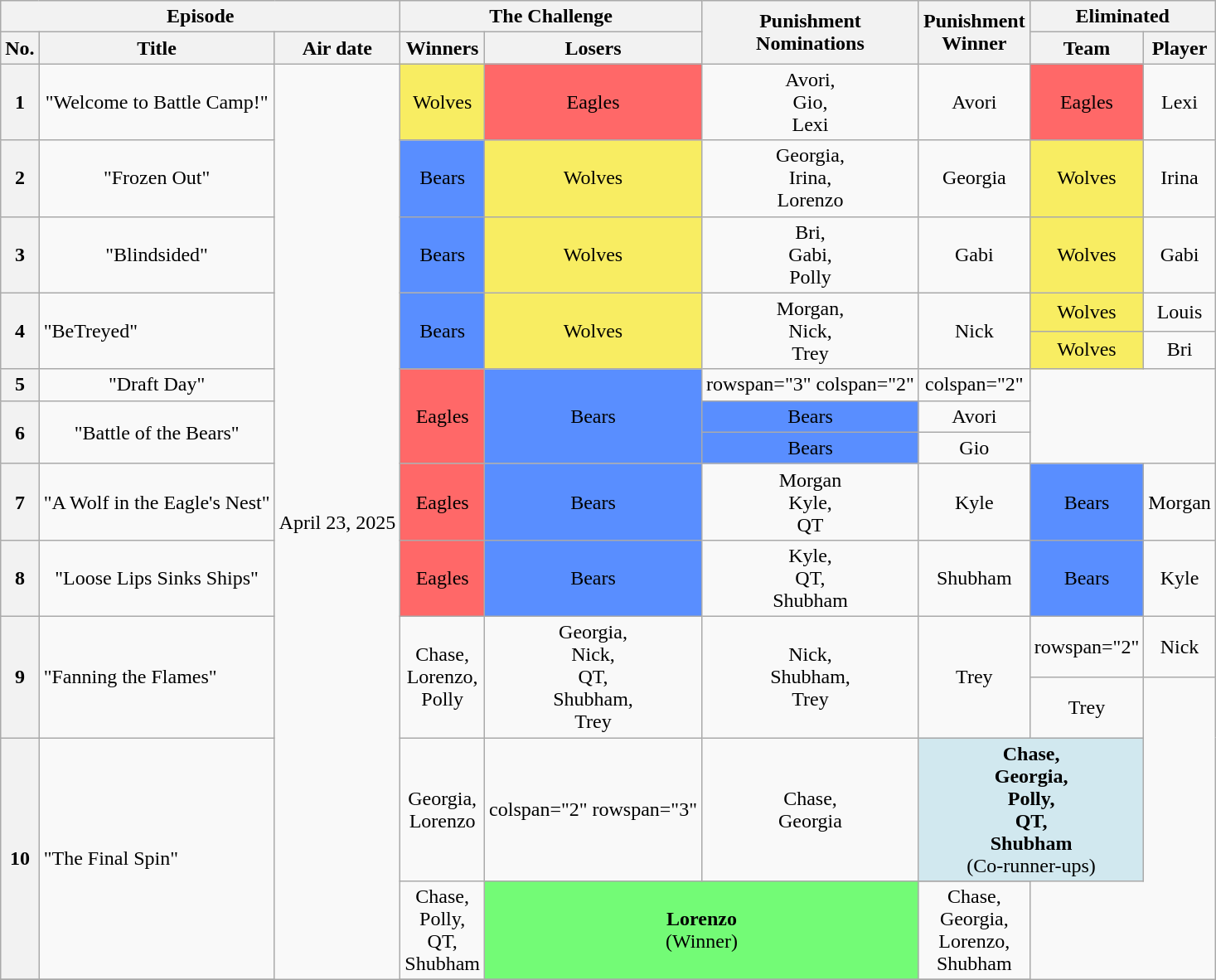<table class="wikitable unsortable" style="text-align:center;">
<tr>
<th colspan="3">Episode</th>
<th colspan="2">The Challenge</th>
<th rowspan="2">Punishment<br>Nominations</th>
<th rowspan="2">Punishment<br>Winner</th>
<th colspan="2">Eliminated</th>
</tr>
<tr>
<th scope="col">No.</th>
<th scope="col">Title</th>
<th scope="col">Air date</th>
<th scope="col">Winners</th>
<th scope="col">Losers</th>
<th scope="col">Team</th>
<th>Player</th>
</tr>
<tr>
<th>1</th>
<td>"Welcome to Battle Camp!"</td>
<td rowspan="30" align="left">April 23, 2025</td>
<td bgcolor="#f8ed62">Wolves</td>
<td bgcolor="#ff6868">Eagles</td>
<td>Avori,<br>Gio,<br>Lexi</td>
<td>Avori</td>
<td bgcolor="#ff6868">Eagles</td>
<td>Lexi</td>
</tr>
<tr>
<th>2</th>
<td>"Frozen Out"</td>
<td bgcolor="#598eff">Bears</td>
<td bgcolor="#f8ed62">Wolves</td>
<td>Georgia,<br>Irina,<br>Lorenzo</td>
<td>Georgia</td>
<td bgcolor="#f8ed62">Wolves</td>
<td>Irina</td>
</tr>
<tr>
<th>3</th>
<td>"Blindsided"</td>
<td bgcolor="#598eff">Bears</td>
<td bgcolor="#f8ed62">Wolves</td>
<td>Bri,<br>Gabi,<br>Polly</td>
<td>Gabi</td>
<td bgcolor="#f8ed62">Wolves</td>
<td>Gabi</td>
</tr>
<tr>
<th rowspan="2">4</th>
<td rowspan="2" align="left">"BeTreyed"</td>
<td rowspan="2" bgcolor="#598eff">Bears</td>
<td rowspan="2" bgcolor="#f8ed62">Wolves</td>
<td rowspan="2">Morgan,<br>Nick,<br>Trey</td>
<td rowspan="2">Nick</td>
<td bgcolor="#f8ed62">Wolves</td>
<td>Louis</td>
</tr>
<tr>
<td bgcolor="#f8ed62">Wolves</td>
<td>Bri</td>
</tr>
<tr>
<th>5</th>
<td>"Draft Day"</td>
<td rowspan="3" bgcolor="#ff6868">Eagles</td>
<td rowspan="3" bgcolor="#598eff">Bears</td>
<td>rowspan="3" colspan="2" </td>
<td>colspan="2" </td>
</tr>
<tr>
<th rowspan="2">6</th>
<td rowspan="2">"Battle of the Bears"</td>
<td bgcolor="#598eff">Bears</td>
<td>Avori</td>
</tr>
<tr>
<td bgcolor="#598eff">Bears</td>
<td>Gio</td>
</tr>
<tr>
<th>7</th>
<td>"A Wolf in the Eagle's Nest"</td>
<td bgcolor="#ff6868">Eagles</td>
<td bgcolor="#598eff">Bears</td>
<td>Morgan<br>Kyle,<br>QT</td>
<td>Kyle</td>
<td bgcolor="598eff">Bears</td>
<td>Morgan</td>
</tr>
<tr>
<th>8</th>
<td>"Loose Lips Sinks Ships"</td>
<td bgcolor="#ff6868">Eagles</td>
<td bgcolor="#598eff">Bears</td>
<td>Kyle,<br>QT,<br>Shubham</td>
<td>Shubham</td>
<td bgcolor="598eff">Bears</td>
<td>Kyle</td>
</tr>
<tr>
<th rowspan="2">9</th>
<td rowspan="2" align="left">"Fanning the Flames"</td>
<td rowspan="2">Chase,<br>Lorenzo,<br>Polly</td>
<td rowspan="2">Georgia,<br>Nick,<br>QT,<br>Shubham,<br>Trey</td>
<td rowspan="2">Nick,<br>Shubham,<br>Trey</td>
<td rowspan="2">Trey</td>
<td>rowspan="2"  </td>
<td>Nick</td>
</tr>
<tr>
<td>Trey</td>
</tr>
<tr>
<th rowspan="3">10</th>
<td rowspan="3" align="left">"The Final Spin"</td>
<td rowspan="2">Georgia,<br>Lorenzo</td>
<td>colspan="2" rowspan="3"  </td>
<td rowspan="2">Chase,<br>Georgia</td>
<td colspan="2" style="background:#D1E8EF;"><strong>Chase,<br>Georgia,<br>Polly,<br>QT,<br>Shubham</strong><br>(Co-runner-ups)<br></td>
</tr>
<tr>
<td rowspan="2" colspan="2" style="background:#73FB76"><strong>Lorenzo</strong><br>(Winner)<br></td>
</tr>
<tr>
<td>Chase,<br>Polly,<br>QT,<br>Shubham</td>
<td>Chase,<br>Georgia,<br>Lorenzo,<br>Shubham</td>
</tr>
<tr>
</tr>
</table>
